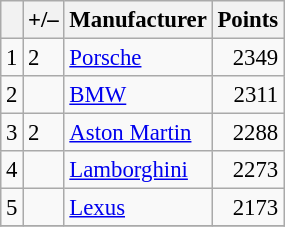<table class="wikitable" style="font-size: 95%;">
<tr>
<th scope="col"></th>
<th scope="col">+/–</th>
<th scope="col">Manufacturer</th>
<th scope="col">Points</th>
</tr>
<tr>
<td align=center>1</td>
<td align="left"> 2</td>
<td> <a href='#'>Porsche</a></td>
<td align=right>2349</td>
</tr>
<tr>
<td align=center>2</td>
<td align="left"></td>
<td> <a href='#'>BMW</a></td>
<td align=right>2311</td>
</tr>
<tr>
<td align=center>3</td>
<td align="left"> 2</td>
<td> <a href='#'>Aston Martin</a></td>
<td align=right>2288</td>
</tr>
<tr>
<td align=center>4</td>
<td align="left"></td>
<td> <a href='#'>Lamborghini</a></td>
<td align=right>2273</td>
</tr>
<tr>
<td align=center>5</td>
<td align="left"></td>
<td> <a href='#'>Lexus</a></td>
<td align=right>2173</td>
</tr>
<tr>
</tr>
</table>
